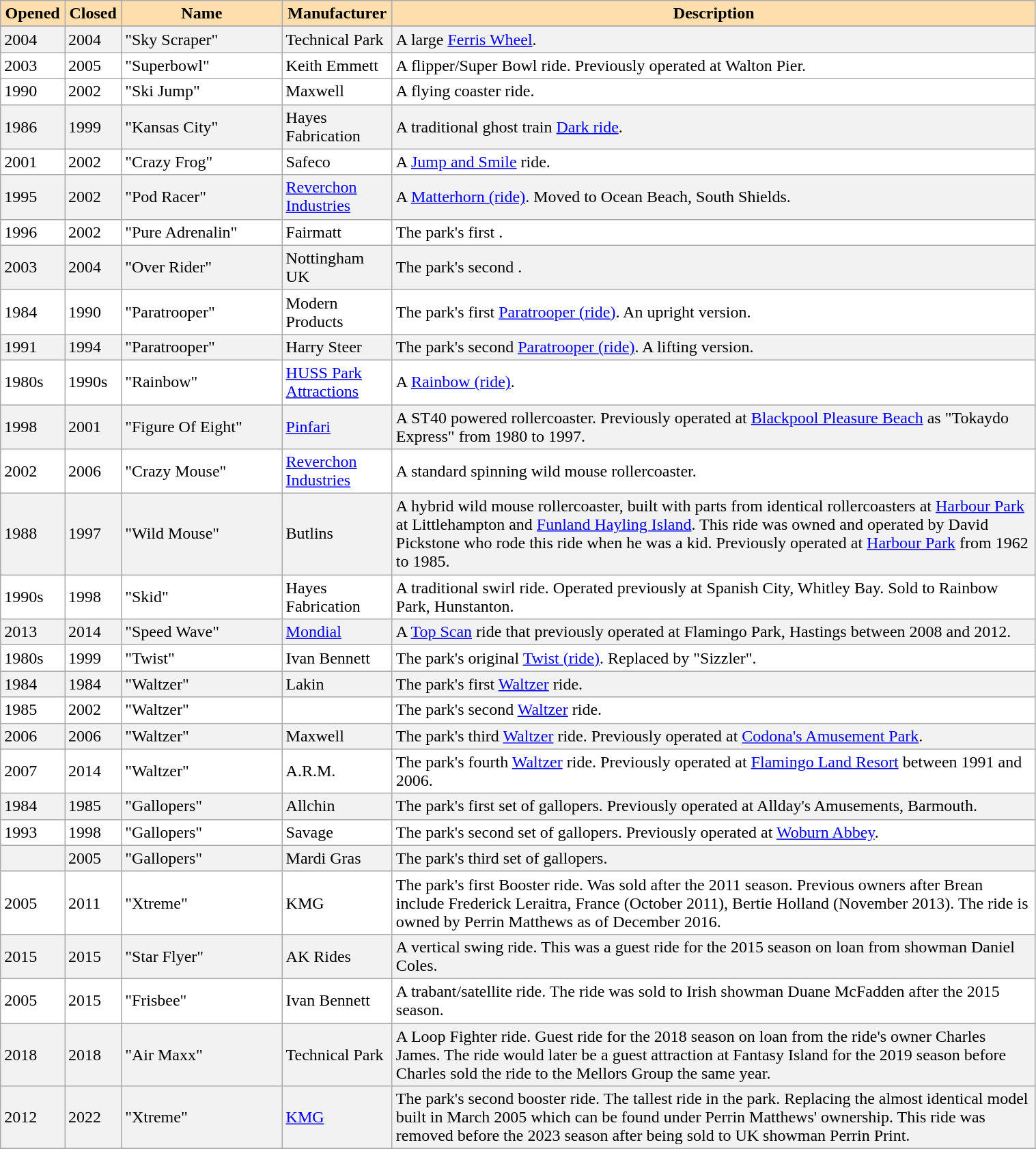<table class="wikitable"  style="width:80%; background:#fff;">
<tr>
<th style="background:#ffdead" width=5%>Opened</th>
<th style="background:#ffdead" width=5%>Closed</th>
<th style="background:#ffdead" width=15%>Name</th>
<th style="background:#ffdead" width=10%>Manufacturer</th>
<th style="background:#ffdead" width=60%>Description</th>
</tr>
<tr style="background:#f2f2f2;"|>
</tr>
<tr style="background:#f2f2f2;"|>
<td>2004</td>
<td>2004</td>
<td>"Sky Scraper"</td>
<td>Technical Park</td>
<td>A large <a href='#'>Ferris Wheel</a>.</td>
</tr>
<tr style="background:#fff;"|>
<td>2003</td>
<td>2005</td>
<td>"Superbowl"</td>
<td>Keith Emmett</td>
<td>A flipper/Super Bowl ride. Previously operated at Walton Pier.</td>
</tr>
<tr style="background:#fff;"|>
<td>1990</td>
<td>2002</td>
<td>"Ski Jump"</td>
<td>Maxwell</td>
<td>A flying coaster ride.</td>
</tr>
<tr style="background:#f2f2f2;"|>
<td>1986</td>
<td>1999</td>
<td>"Kansas City"</td>
<td>Hayes Fabrication</td>
<td>A traditional ghost train <a href='#'>Dark ride</a>.</td>
</tr>
<tr style="background:#fff;"|>
<td>2001</td>
<td>2002</td>
<td>"Crazy Frog"</td>
<td>Safeco</td>
<td>A <a href='#'>Jump and Smile</a> ride.</td>
</tr>
<tr style="background:#f2f2f2;"|>
<td>1995</td>
<td>2002</td>
<td>"Pod Racer"</td>
<td><a href='#'>Reverchon Industries</a></td>
<td>A <a href='#'>Matterhorn (ride)</a>. Moved to Ocean Beach, South Shields.</td>
</tr>
<tr style="background:#fff;"|>
<td>1996</td>
<td>2002</td>
<td>"Pure Adrenalin"</td>
<td>Fairmatt</td>
<td>The park's first .</td>
</tr>
<tr style="background:#f2f2f2;"|>
<td>2003</td>
<td>2004</td>
<td>"Over Rider"</td>
<td>Nottingham UK</td>
<td>The park's second .</td>
</tr>
<tr style="background:#fff;"|>
<td>1984</td>
<td>1990</td>
<td>"Paratrooper"</td>
<td>Modern Products</td>
<td>The park's first <a href='#'>Paratrooper (ride)</a>. An upright version.</td>
</tr>
<tr style="background:#f2f2f2;"|>
<td>1991</td>
<td>1994</td>
<td>"Paratrooper"</td>
<td>Harry Steer</td>
<td>The park's second <a href='#'>Paratrooper (ride)</a>. A lifting version.</td>
</tr>
<tr style="background:#fff;"|>
<td>1980s</td>
<td>1990s</td>
<td>"Rainbow"</td>
<td><a href='#'>HUSS Park Attractions</a></td>
<td>A <a href='#'>Rainbow (ride)</a>.</td>
</tr>
<tr style="background:#f2f2f2;"|>
<td>1998</td>
<td>2001</td>
<td>"Figure Of Eight"</td>
<td><a href='#'>Pinfari</a></td>
<td>A ST40 powered rollercoaster. Previously operated at <a href='#'>Blackpool Pleasure Beach</a> as "Tokaydo Express" from 1980 to 1997.</td>
</tr>
<tr style="background:#fff;"|>
<td>2002</td>
<td>2006</td>
<td>"Crazy Mouse"</td>
<td><a href='#'>Reverchon Industries</a></td>
<td>A standard spinning wild mouse rollercoaster.</td>
</tr>
<tr style="background:#f2f2f2;"|>
<td>1988</td>
<td>1997</td>
<td>"Wild Mouse"</td>
<td>Butlins</td>
<td>A hybrid wild mouse rollercoaster, built with parts from identical rollercoasters at <a href='#'>Harbour Park</a> at Littlehampton and <a href='#'>Funland Hayling Island</a>. This ride was owned and operated by David Pickstone who rode this ride when he was a kid. Previously operated at <a href='#'>Harbour Park</a> from 1962 to 1985.</td>
</tr>
<tr style="background:#fff;"|>
<td>1990s</td>
<td>1998</td>
<td>"Skid"</td>
<td>Hayes Fabrication</td>
<td>A traditional swirl ride. Operated previously at Spanish City, Whitley Bay. Sold to Rainbow Park, Hunstanton.</td>
</tr>
<tr style="background:#f2f2f2;"|>
<td>2013</td>
<td>2014</td>
<td>"Speed Wave"</td>
<td><a href='#'>Mondial</a></td>
<td>A <a href='#'>Top Scan</a> ride that previously operated at Flamingo Park, Hastings between 2008 and 2012.</td>
</tr>
<tr style="background:#fff;"|>
<td>1980s</td>
<td>1999</td>
<td>"Twist"</td>
<td>Ivan Bennett</td>
<td>The park's original <a href='#'>Twist (ride)</a>. Replaced by "Sizzler".</td>
</tr>
<tr style="background:#f2f2f2;"|>
<td>1984</td>
<td>1984</td>
<td>"Waltzer"</td>
<td>Lakin</td>
<td>The park's first <a href='#'>Waltzer</a> ride.</td>
</tr>
<tr style="background:#fff;"|>
<td>1985</td>
<td>2002</td>
<td>"Waltzer"</td>
<td></td>
<td>The park's second <a href='#'>Waltzer</a> ride.</td>
</tr>
<tr style="background:#f2f2f2;"|>
<td>2006</td>
<td>2006</td>
<td>"Waltzer"</td>
<td>Maxwell</td>
<td>The park's third <a href='#'>Waltzer</a> ride. Previously operated at <a href='#'>Codona's Amusement Park</a>.</td>
</tr>
<tr style="background:#fff;"|>
<td>2007</td>
<td>2014</td>
<td>"Waltzer"</td>
<td>A.R.M.</td>
<td>The park's fourth <a href='#'>Waltzer</a> ride. Previously operated at <a href='#'>Flamingo Land Resort</a> between 1991 and 2006.</td>
</tr>
<tr style="background:#f2f2f2;"|>
<td>1984</td>
<td>1985</td>
<td>"Gallopers"</td>
<td>Allchin</td>
<td>The park's first set of gallopers. Previously operated at Allday's Amusements, Barmouth.</td>
</tr>
<tr style="background:#fff;"|>
<td>1993</td>
<td>1998</td>
<td>"Gallopers"</td>
<td>Savage</td>
<td>The park's second set of gallopers. Previously operated at <a href='#'>Woburn Abbey</a>.</td>
</tr>
<tr style="background:#f2f2f2;"|>
<td></td>
<td>2005</td>
<td>"Gallopers"</td>
<td>Mardi Gras</td>
<td>The park's third set of gallopers.</td>
</tr>
<tr style="background:#fff;"|>
<td>2005</td>
<td>2011</td>
<td>"Xtreme"</td>
<td>KMG</td>
<td>The park's first Booster ride. Was sold after the 2011 season. Previous owners after Brean include Frederick Leraitra, France (October 2011), Bertie Holland (November 2013). The ride is owned by Perrin Matthews as of December 2016.</td>
</tr>
<tr style="background:#f2f2f2;"|>
<td>2015</td>
<td>2015</td>
<td>"Star Flyer"</td>
<td>AK Rides</td>
<td>A vertical swing ride. This was a guest ride for the 2015 season on loan from showman Daniel Coles.</td>
</tr>
<tr style="background:#fff;"|>
<td>2005</td>
<td>2015</td>
<td>"Frisbee"</td>
<td>Ivan Bennett</td>
<td>A trabant/satellite ride. The ride was sold to Irish showman Duane McFadden after the 2015 season.</td>
</tr>
<tr style="background:#f2f2f2;"|>
<td>2018</td>
<td>2018</td>
<td>"Air Maxx"</td>
<td>Technical Park</td>
<td>A Loop Fighter ride. Guest ride for the 2018 season on loan from the ride's owner Charles James. The ride would later be a guest attraction at Fantasy Island for the 2019 season before Charles sold the ride to the Mellors Group the same year.</td>
</tr>
<tr style="background:#f2f2f2;"|>
<td>2012</td>
<td>2022</td>
<td>"Xtreme"</td>
<td><a href='#'>KMG</a></td>
<td>The park's second booster ride. The tallest ride in the park. Replacing the almost identical model built in March 2005 which can be found under Perrin Matthews' ownership. This ride was removed before the 2023 season after being sold to UK showman Perrin Print.</td>
</tr>
<tr style="background:#f2f2f2;"|>
</tr>
</table>
